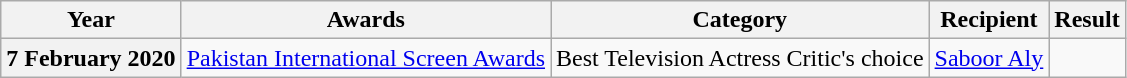<table class="sortable wikitable">
<tr>
<th>Year</th>
<th>Awards</th>
<th>Category</th>
<th>Recipient</th>
<th>Result</th>
</tr>
<tr>
<th>7 February 2020</th>
<td><a href='#'>Pakistan International Screen Awards</a></td>
<td>Best Television Actress Critic's choice</td>
<td><a href='#'>Saboor Aly</a></td>
<td></td>
</tr>
</table>
